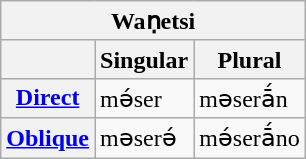<table class="wikitable">
<tr>
<th colspan="3">Waṇetsi</th>
</tr>
<tr>
<th></th>
<th>Singular</th>
<th>Plural</th>
</tr>
<tr>
<th><strong><a href='#'>Direct</a></strong></th>
<td>mə́ser</td>
<td>məserā́n</td>
</tr>
<tr>
<th><strong><a href='#'>Oblique</a></strong></th>
<td>məserə́</td>
<td>mə́serā́no</td>
</tr>
</table>
